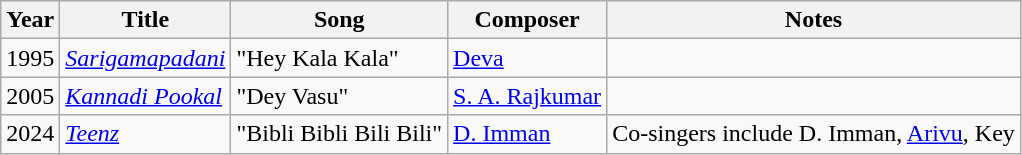<table class="wikitable sortable">
<tr>
<th scope="col">Year</th>
<th scope="col">Title</th>
<th scope="col">Song</th>
<th scope="col">Composer</th>
<th class="unsortable" scope="col">Notes</th>
</tr>
<tr>
<td>1995</td>
<td><em><a href='#'>Sarigamapadani</a></em></td>
<td>"Hey Kala Kala"</td>
<td><a href='#'>Deva</a></td>
<td></td>
</tr>
<tr>
<td>2005</td>
<td><em><a href='#'>Kannadi Pookal</a></em></td>
<td>"Dey Vasu"</td>
<td><a href='#'>S. A. Rajkumar</a></td>
<td></td>
</tr>
<tr>
<td>2024</td>
<td><em><a href='#'>Teenz</a></em></td>
<td>"Bibli Bibli Bili Bili"</td>
<td><a href='#'>D. Imman</a></td>
<td>Co-singers include D. Imman, <a href='#'>Arivu</a>, Key</td>
</tr>
</table>
